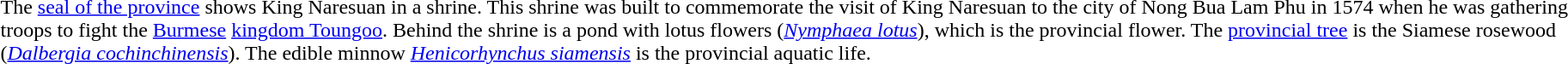<table>
<tr valign=top>
<td></td>
<td>The <a href='#'>seal of the province</a> shows King Naresuan in a shrine. This shrine was built to commemorate the visit of King Naresuan to the city of Nong Bua Lam Phu in 1574 when he was gathering troops to fight the <a href='#'>Burmese</a> <a href='#'>kingdom Toungoo</a>. Behind the shrine is a pond with lotus flowers (<em><a href='#'>Nymphaea lotus</a></em>), which is the provincial flower. The <a href='#'>provincial tree</a> is the Siamese rosewood (<em><a href='#'>Dalbergia cochinchinensis</a></em>). The edible minnow <em><a href='#'>Henicorhynchus siamensis</a></em> is the provincial aquatic life.</td>
</tr>
</table>
